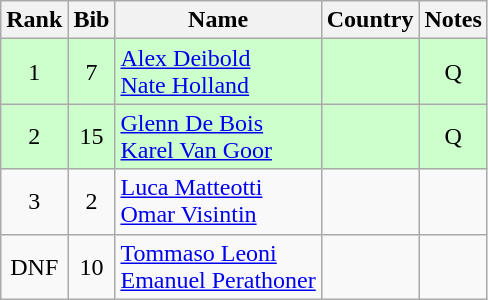<table class="wikitable" style="text-align:center;">
<tr>
<th>Rank</th>
<th>Bib</th>
<th>Name</th>
<th>Country</th>
<th>Notes</th>
</tr>
<tr bgcolor="#ccffcc">
<td>1</td>
<td>7</td>
<td align=left><a href='#'>Alex Deibold</a><br><a href='#'>Nate Holland</a></td>
<td align=left></td>
<td>Q</td>
</tr>
<tr bgcolor="#ccffcc">
<td>2</td>
<td>15</td>
<td align=left><a href='#'>Glenn De Bois</a><br><a href='#'>Karel Van Goor</a></td>
<td align=left></td>
<td>Q</td>
</tr>
<tr>
<td>3</td>
<td>2</td>
<td align=left><a href='#'>Luca Matteotti</a><br><a href='#'>Omar Visintin</a></td>
<td align=left></td>
<td></td>
</tr>
<tr>
<td>DNF</td>
<td>10</td>
<td align=left><a href='#'>Tommaso Leoni</a><br><a href='#'>Emanuel Perathoner</a></td>
<td align=left></td>
<td></td>
</tr>
</table>
